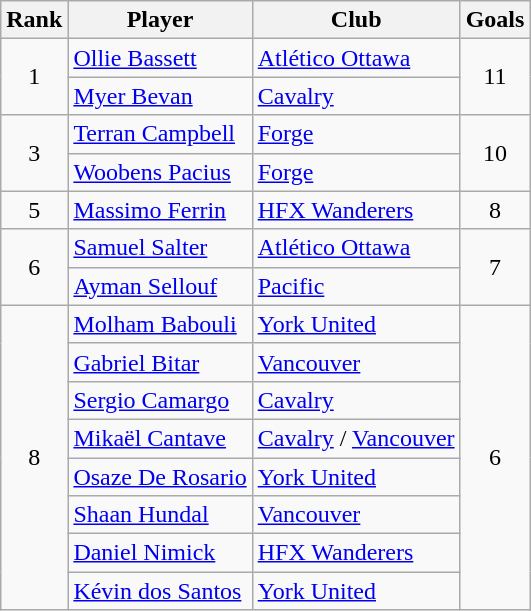<table class="wikitable">
<tr>
<th>Rank</th>
<th>Player</th>
<th>Club</th>
<th>Goals</th>
</tr>
<tr>
<td style="text-align:center" rowspan="2">1</td>
<td> <a href='#'>Ollie Bassett</a></td>
<td><a href='#'>Atlético Ottawa</a></td>
<td style="text-align:center" rowspan="2">11</td>
</tr>
<tr>
<td> <a href='#'>Myer Bevan</a></td>
<td><a href='#'>Cavalry</a></td>
</tr>
<tr>
<td style="text-align:center" rowspan="2">3</td>
<td> <a href='#'>Terran Campbell</a></td>
<td><a href='#'>Forge</a></td>
<td style="text-align:center" rowspan="2">10</td>
</tr>
<tr>
<td> <a href='#'>Woobens Pacius</a></td>
<td><a href='#'>Forge</a></td>
</tr>
<tr>
<td style="text-align:center" rowspan="1">5</td>
<td> <a href='#'>Massimo Ferrin</a></td>
<td><a href='#'>HFX Wanderers</a></td>
<td style="text-align:center" rowspan="1">8</td>
</tr>
<tr>
<td style="text-align:center" rowspan="2">6</td>
<td> <a href='#'>Samuel Salter</a></td>
<td><a href='#'>Atlético Ottawa</a></td>
<td style="text-align:center" rowspan="2">7</td>
</tr>
<tr>
<td> <a href='#'>Ayman Sellouf</a></td>
<td><a href='#'>Pacific</a></td>
</tr>
<tr>
<td style="text-align:center" rowspan="8">8</td>
<td> <a href='#'>Molham Babouli</a></td>
<td><a href='#'>York United</a></td>
<td style="text-align:center" rowspan="8">6</td>
</tr>
<tr>
<td> <a href='#'>Gabriel Bitar</a></td>
<td><a href='#'>Vancouver</a></td>
</tr>
<tr>
<td> <a href='#'>Sergio Camargo</a></td>
<td><a href='#'>Cavalry</a></td>
</tr>
<tr>
<td> <a href='#'>Mikaël Cantave</a></td>
<td><a href='#'>Cavalry</a> / <a href='#'>Vancouver</a></td>
</tr>
<tr>
<td> <a href='#'>Osaze De Rosario</a></td>
<td><a href='#'>York United</a></td>
</tr>
<tr>
<td> <a href='#'>Shaan Hundal</a></td>
<td><a href='#'>Vancouver</a></td>
</tr>
<tr>
<td> <a href='#'>Daniel Nimick</a></td>
<td><a href='#'>HFX Wanderers</a></td>
</tr>
<tr>
<td> <a href='#'>Kévin dos Santos</a></td>
<td><a href='#'>York United</a></td>
</tr>
</table>
